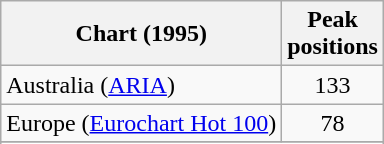<table class="wikitable sortable">
<tr>
<th>Chart (1995)</th>
<th>Peak<br>positions</th>
</tr>
<tr>
<td>Australia (<a href='#'>ARIA</a>) </td>
<td align="center">133</td>
</tr>
<tr>
<td>Europe (<a href='#'>Eurochart Hot 100</a>)</td>
<td align="center">78</td>
</tr>
<tr>
</tr>
<tr>
</tr>
<tr>
</tr>
<tr>
</tr>
<tr>
</tr>
</table>
